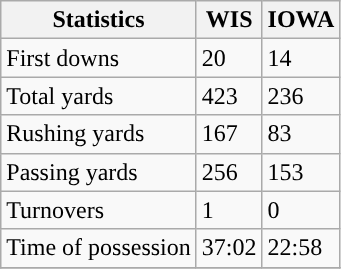<table class="wikitable">
<tr>
<th>Statistics</th>
<th>WIS</th>
<th>IOWA</th>
</tr>
<tr>
<td>First downs</td>
<td>20</td>
<td>14</td>
</tr>
<tr>
<td>Total yards</td>
<td>423</td>
<td>236</td>
</tr>
<tr>
<td>Rushing yards</td>
<td>167</td>
<td>83</td>
</tr>
<tr>
<td>Passing yards</td>
<td>256</td>
<td>153</td>
</tr>
<tr>
<td>Turnovers</td>
<td>1</td>
<td>0</td>
</tr>
<tr>
<td>Time of possession</td>
<td>37:02</td>
<td>22:58</td>
</tr>
<tr>
</tr>
</table>
